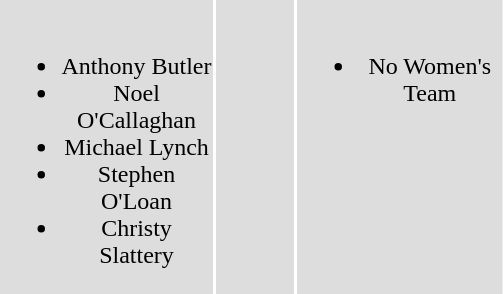<table>
<tr align=center bgcolor="#dddddd">
<td width="140" valign="top"><br><ul><li>Anthony Butler</li><li>Noel O'Callaghan</li><li>Michael Lynch</li><li>Stephen O'Loan</li><li>Christy Slattery</li></ul></td>
<td width="50"> </td>
<td width="135" valign="top"><br><ul><li>No Women's Team</li></ul></td>
</tr>
</table>
